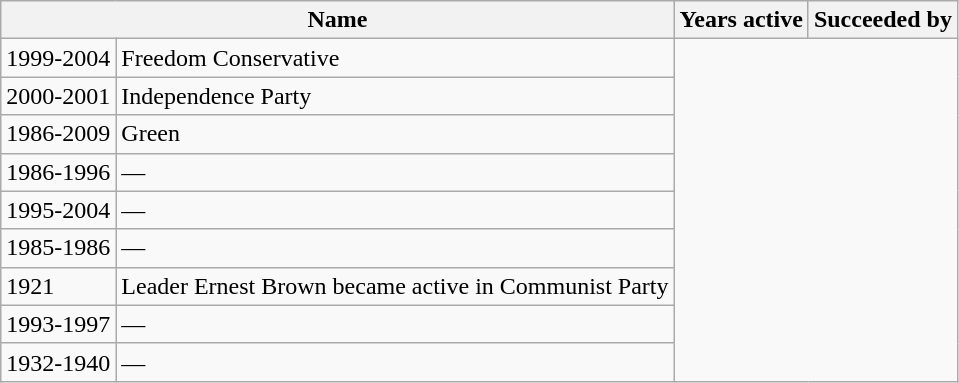<table class=wikitable>
<tr>
<th colspan=2>Name</th>
<th>Years active</th>
<th>Succeeded by</th>
</tr>
<tr>
<td>1999-2004</td>
<td>Freedom Conservative</td>
</tr>
<tr>
<td>2000-2001</td>
<td>Independence Party</td>
</tr>
<tr>
<td>1986-2009</td>
<td>Green</td>
</tr>
<tr>
<td>1986-1996</td>
<td>—</td>
</tr>
<tr>
<td>1995-2004</td>
<td>—</td>
</tr>
<tr>
<td>1985-1986</td>
<td>—</td>
</tr>
<tr>
<td>1921</td>
<td>Leader Ernest Brown became active in Communist Party</td>
</tr>
<tr>
<td>1993-1997</td>
<td>—</td>
</tr>
<tr>
<td>1932-1940</td>
<td>—</td>
</tr>
</table>
